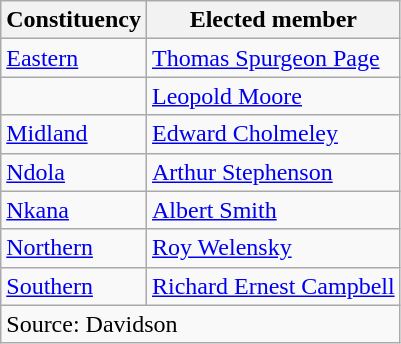<table class=wikitable>
<tr>
<th>Constituency</th>
<th>Elected member</th>
</tr>
<tr>
<td><a href='#'>Eastern</a></td>
<td><a href='#'>Thomas Spurgeon Page</a></td>
</tr>
<tr>
<td></td>
<td><a href='#'>Leopold Moore</a></td>
</tr>
<tr>
<td><a href='#'>Midland</a></td>
<td><a href='#'>Edward Cholmeley</a></td>
</tr>
<tr>
<td><a href='#'>Ndola</a></td>
<td><a href='#'>Arthur Stephenson</a></td>
</tr>
<tr>
<td><a href='#'>Nkana</a></td>
<td><a href='#'>Albert Smith</a></td>
</tr>
<tr>
<td><a href='#'>Northern</a></td>
<td><a href='#'>Roy Welensky</a></td>
</tr>
<tr>
<td><a href='#'>Southern</a></td>
<td><a href='#'>Richard Ernest Campbell</a></td>
</tr>
<tr>
<td colspan=3>Source: Davidson</td>
</tr>
</table>
